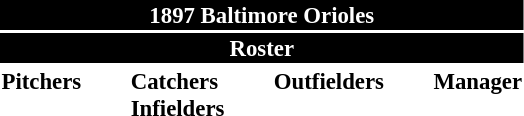<table class="toccolours" style="font-size: 95%;">
<tr>
<th colspan="10" style="background-color: black; color: white; text-align: center;">1897 Baltimore Orioles</th>
</tr>
<tr>
<td colspan="10" style="background-color: black; color: white; text-align: center;"><strong>Roster</strong></td>
</tr>
<tr>
<td valign="top"><strong>Pitchers</strong><br>






</td>
<td width="25px"></td>
<td valign="top"><strong>Catchers</strong><br>


<strong>Infielders</strong>





</td>
<td width="25px"></td>
<td valign="top"><strong>Outfielders</strong><br>

</td>
<td width="25px"></td>
<td valign="top"><strong>Manager</strong><br></td>
</tr>
</table>
